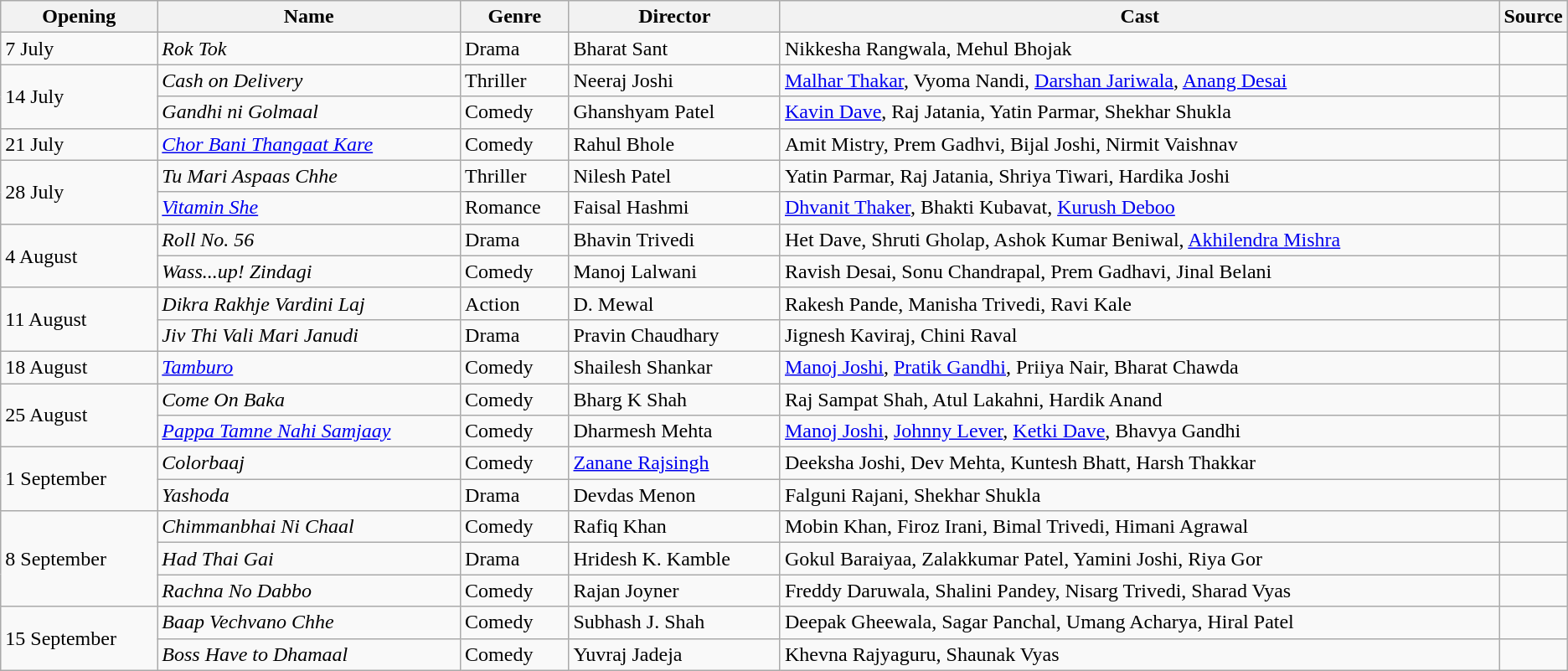<table class="wikitable sortable">
<tr>
<th style="width:10%;">Opening</th>
<th>Name</th>
<th>Genre</th>
<th>Director</th>
<th>Cast</th>
<th style="width:2%;">Source</th>
</tr>
<tr>
<td>7 July</td>
<td><em>Rok Tok</em></td>
<td>Drama</td>
<td>Bharat Sant</td>
<td>Nikkesha Rangwala, Mehul Bhojak</td>
<td></td>
</tr>
<tr>
<td rowspan=2>14 July</td>
<td><em>Cash on Delivery</em></td>
<td>Thriller</td>
<td>Neeraj Joshi</td>
<td><a href='#'>Malhar Thakar</a>, Vyoma Nandi, <a href='#'>Darshan Jariwala</a>, <a href='#'>Anang Desai</a></td>
<td></td>
</tr>
<tr>
<td><em>Gandhi ni Golmaal</em></td>
<td>Comedy</td>
<td>Ghanshyam Patel</td>
<td><a href='#'>Kavin Dave</a>, Raj Jatania, Yatin Parmar, Shekhar Shukla</td>
<td></td>
</tr>
<tr>
<td>21 July</td>
<td><em><a href='#'>Chor Bani Thangaat Kare</a></em></td>
<td>Comedy</td>
<td>Rahul Bhole</td>
<td>Amit Mistry, Prem Gadhvi, Bijal Joshi, Nirmit Vaishnav</td>
<td></td>
</tr>
<tr>
<td rowspan=2>28 July</td>
<td><em>Tu Mari Aspaas Chhe</em></td>
<td>Thriller</td>
<td>Nilesh Patel</td>
<td>Yatin Parmar, Raj Jatania, Shriya Tiwari, Hardika Joshi</td>
<td></td>
</tr>
<tr>
<td><em><a href='#'>Vitamin She</a></em></td>
<td>Romance</td>
<td>Faisal Hashmi</td>
<td><a href='#'>Dhvanit Thaker</a>, Bhakti Kubavat, <a href='#'>Kurush Deboo</a></td>
<td></td>
</tr>
<tr>
<td rowspan = 2>4 August</td>
<td><em>Roll No. 56</em></td>
<td>Drama</td>
<td>Bhavin Trivedi</td>
<td>Het Dave, Shruti Gholap, Ashok Kumar Beniwal, <a href='#'>Akhilendra Mishra</a></td>
<td></td>
</tr>
<tr>
<td><em>Wass...up! Zindagi</em></td>
<td>Comedy</td>
<td>Manoj Lalwani</td>
<td>Ravish Desai, Sonu Chandrapal, Prem Gadhavi, Jinal Belani</td>
<td></td>
</tr>
<tr>
<td rowspan=2>11 August</td>
<td><em>Dikra Rakhje Vardini Laj</em></td>
<td>Action</td>
<td>D. Mewal</td>
<td>Rakesh Pande, Manisha Trivedi, Ravi Kale</td>
<td></td>
</tr>
<tr>
<td><em>Jiv Thi Vali Mari Janudi</em></td>
<td>Drama</td>
<td>Pravin Chaudhary</td>
<td>Jignesh Kaviraj, Chini Raval</td>
<td></td>
</tr>
<tr>
<td>18 August</td>
<td><em><a href='#'>Tamburo</a></em></td>
<td>Comedy</td>
<td>Shailesh Shankar</td>
<td><a href='#'>Manoj Joshi</a>, <a href='#'>Pratik Gandhi</a>, Priiya Nair, Bharat Chawda</td>
<td></td>
</tr>
<tr>
<td rowspan=2>25 August</td>
<td><em>Come On Baka</em></td>
<td>Comedy</td>
<td>Bharg K Shah</td>
<td>Raj Sampat Shah, Atul Lakahni, Hardik Anand</td>
<td></td>
</tr>
<tr>
<td><em><a href='#'>Pappa Tamne Nahi Samjaay</a></em></td>
<td>Comedy</td>
<td>Dharmesh Mehta</td>
<td><a href='#'>Manoj Joshi</a>, <a href='#'>Johnny Lever</a>, <a href='#'>Ketki Dave</a>, Bhavya Gandhi</td>
<td></td>
</tr>
<tr>
<td rowspan=2>1 September</td>
<td><em>Colorbaaj</em></td>
<td>Comedy</td>
<td><a href='#'>Zanane Rajsingh</a></td>
<td>Deeksha Joshi, Dev Mehta, Kuntesh Bhatt, Harsh Thakkar</td>
<td></td>
</tr>
<tr>
<td><em>Yashoda</em></td>
<td>Drama</td>
<td>Devdas Menon</td>
<td>Falguni Rajani, Shekhar Shukla</td>
<td></td>
</tr>
<tr>
<td rowspan=3>8 September</td>
<td><em>Chimmanbhai Ni Chaal</em></td>
<td>Comedy</td>
<td>Rafiq Khan</td>
<td>Mobin Khan, Firoz Irani, Bimal Trivedi, Himani Agrawal</td>
<td></td>
</tr>
<tr>
<td><em>Had Thai Gai</em></td>
<td>Drama</td>
<td>Hridesh K. Kamble</td>
<td>Gokul Baraiyaa, Zalakkumar Patel, Yamini Joshi, Riya Gor</td>
<td></td>
</tr>
<tr>
<td><em>Rachna No Dabbo</em></td>
<td>Comedy</td>
<td>Rajan Joyner</td>
<td>Freddy Daruwala, Shalini Pandey, Nisarg Trivedi, Sharad Vyas</td>
<td></td>
</tr>
<tr>
<td rowspan=2>15 September</td>
<td><em>Baap Vechvano Chhe</em></td>
<td>Comedy</td>
<td>Subhash J. Shah</td>
<td>Deepak Gheewala, Sagar Panchal, Umang Acharya, Hiral Patel</td>
<td></td>
</tr>
<tr>
<td><em>Boss Have to Dhamaal</em></td>
<td>Comedy</td>
<td>Yuvraj Jadeja</td>
<td>Khevna Rajyaguru, Shaunak Vyas</td>
<td></td>
</tr>
</table>
